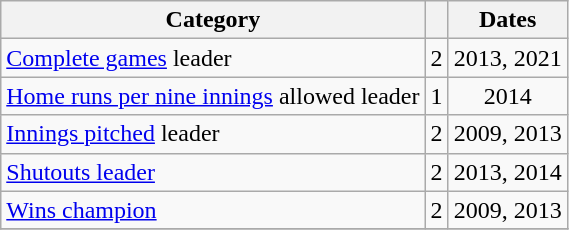<table class="wikitable" margin: 5px; text-align: center;>
<tr>
<th>Category</th>
<th></th>
<th>Dates</th>
</tr>
<tr>
<td><a href='#'>Complete games</a> leader</td>
<td align="center">2</td>
<td align="center">2013, 2021</td>
</tr>
<tr>
<td><a href='#'>Home runs per nine innings</a> allowed leader</td>
<td align="center">1</td>
<td align="center">2014</td>
</tr>
<tr>
<td><a href='#'>Innings pitched</a> leader</td>
<td align="center">2</td>
<td align="center">2009, 2013</td>
</tr>
<tr>
<td><a href='#'>Shutouts leader</a></td>
<td align="center">2</td>
<td align="center">2013, 2014</td>
</tr>
<tr>
<td><a href='#'>Wins champion</a></td>
<td align="center">2</td>
<td align="center">2009, 2013</td>
</tr>
<tr>
</tr>
</table>
